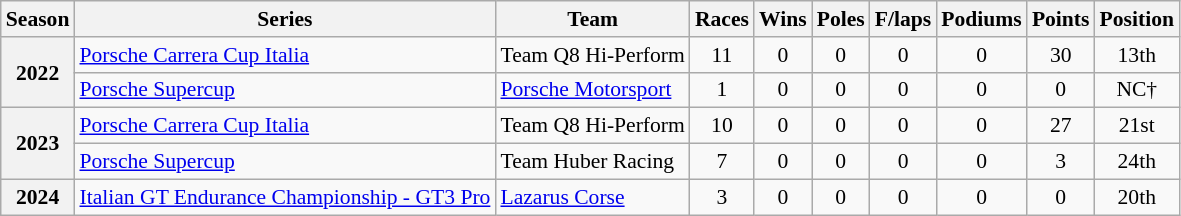<table class="wikitable" style="font-size: 90%; text-align:center">
<tr>
<th>Season</th>
<th>Series</th>
<th>Team</th>
<th>Races</th>
<th>Wins</th>
<th>Poles</th>
<th>F/laps</th>
<th>Podiums</th>
<th>Points</th>
<th>Position</th>
</tr>
<tr>
<th rowspan=2>2022</th>
<td align=left><a href='#'>Porsche Carrera Cup Italia</a></td>
<td align=left>Team Q8 Hi-Perform</td>
<td>11</td>
<td>0</td>
<td>0</td>
<td>0</td>
<td>0</td>
<td>30</td>
<td>13th</td>
</tr>
<tr>
<td align=left><a href='#'>Porsche Supercup</a></td>
<td align=left><a href='#'>Porsche Motorsport</a></td>
<td>1</td>
<td>0</td>
<td>0</td>
<td>0</td>
<td>0</td>
<td>0</td>
<td>NC†</td>
</tr>
<tr>
<th rowspan=2>2023</th>
<td align=left><a href='#'>Porsche Carrera Cup Italia</a></td>
<td align=left>Team Q8 Hi-Perform</td>
<td>10</td>
<td>0</td>
<td>0</td>
<td>0</td>
<td>0</td>
<td>27</td>
<td>21st</td>
</tr>
<tr>
<td align=left><a href='#'>Porsche Supercup</a></td>
<td align=left>Team Huber Racing</td>
<td>7</td>
<td>0</td>
<td>0</td>
<td>0</td>
<td>0</td>
<td>3</td>
<td>24th</td>
</tr>
<tr>
<th>2024</th>
<td align=left><a href='#'>Italian GT Endurance Championship - GT3 Pro</a></td>
<td align=left><a href='#'>Lazarus Corse</a></td>
<td>3</td>
<td>0</td>
<td>0</td>
<td>0</td>
<td>0</td>
<td>0</td>
<td>20th</td>
</tr>
</table>
